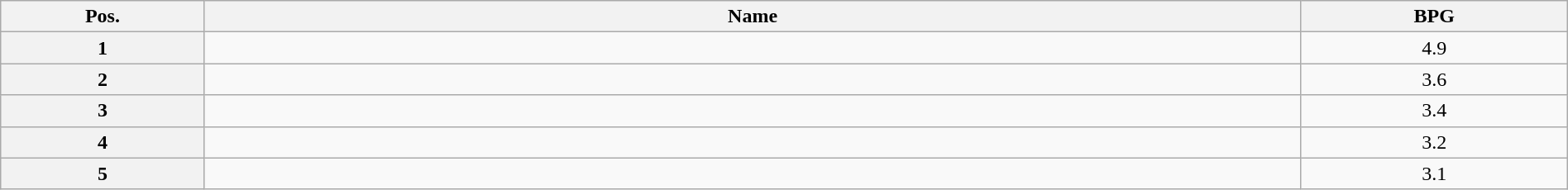<table class=wikitable width=100% style="text-align:center;">
<tr>
<th width="13%">Pos.</th>
<th width="70%">Name</th>
<th width="17%">BPG</th>
</tr>
<tr>
<th>1</th>
<td align=left></td>
<td>4.9</td>
</tr>
<tr>
<th>2</th>
<td align=left></td>
<td>3.6</td>
</tr>
<tr>
<th>3</th>
<td align=left></td>
<td>3.4</td>
</tr>
<tr>
<th>4</th>
<td align=left></td>
<td>3.2</td>
</tr>
<tr>
<th>5</th>
<td align=left></td>
<td>3.1</td>
</tr>
</table>
